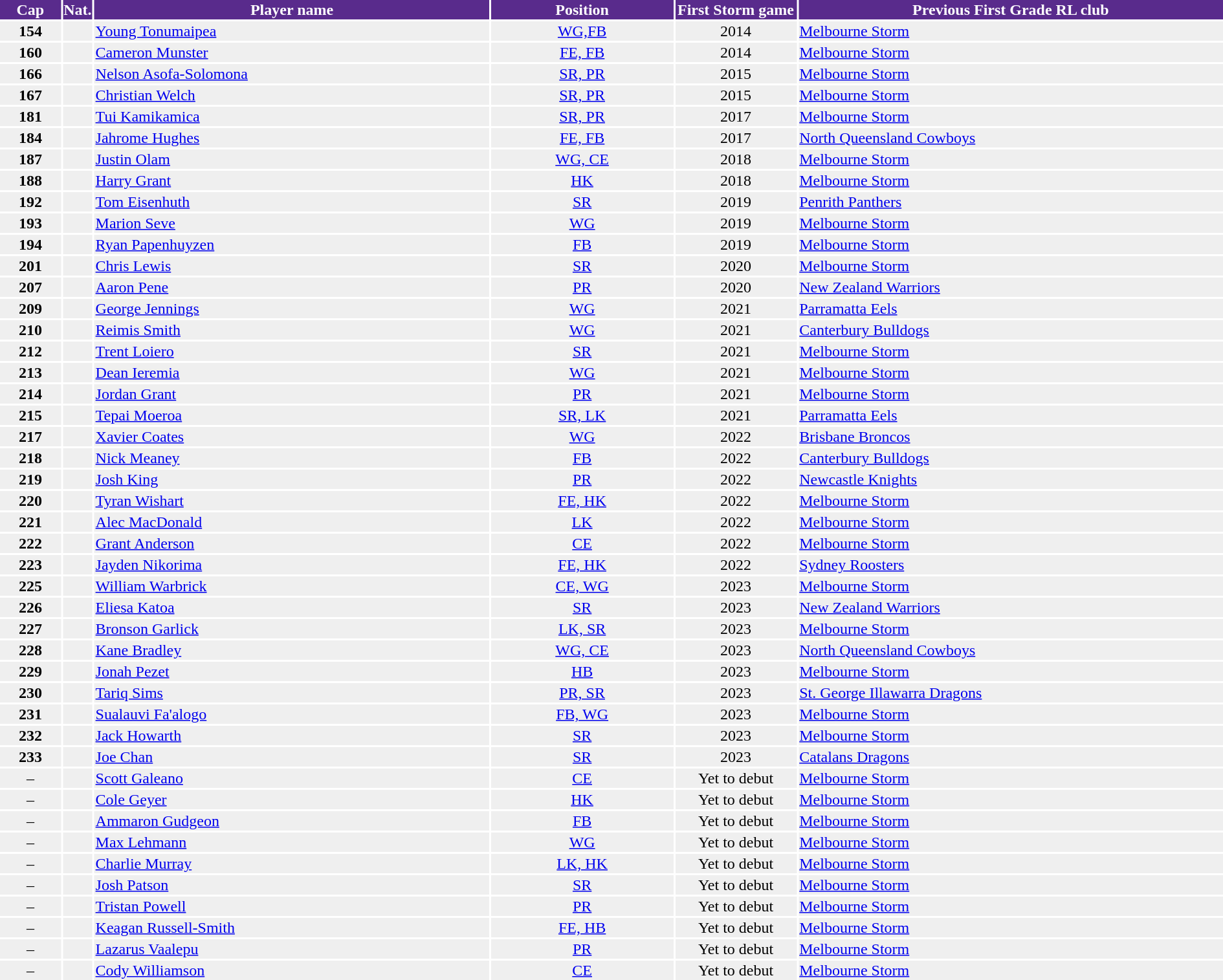<table width=100%>
<tr style="background:#592B8C;color:#FFFFFF">
<th width=5%>Cap</th>
<th width=1%>Nat.</th>
<th !width=30%>Player name</th>
<th width=15%>Position</th>
<th width=10%>First Storm game</th>
<th width=35%>Previous First Grade RL club  </th>
</tr>
<tr bgcolor=#EFEFEF >
<td align=center><strong>154</strong></td>
<td align=center></td>
<td><a href='#'>Young Tonumaipea</a></td>
<td align=center><a href='#'>WG,FB</a></td>
<td align=center>2014</td>
<td> <a href='#'>Melbourne Storm</a></td>
</tr>
<tr style="background:#efefef;">
<td align=center><strong>160</strong></td>
<td align=center></td>
<td><a href='#'>Cameron Munster</a></td>
<td align=center><a href='#'>FE, FB</a></td>
<td align=center>2014</td>
<td> <a href='#'>Melbourne Storm</a></td>
</tr>
<tr style="background:#efefef;">
<td align=center><strong>166</strong></td>
<td align=center></td>
<td><a href='#'>Nelson Asofa-Solomona</a></td>
<td align=center><a href='#'>SR, PR</a></td>
<td align=center>2015</td>
<td> <a href='#'>Melbourne Storm</a></td>
</tr>
<tr style="background:#efefef;">
<td align=center><strong>167</strong></td>
<td align=center></td>
<td><a href='#'>Christian Welch</a></td>
<td align=center><a href='#'>SR, PR</a></td>
<td align=center>2015</td>
<td> <a href='#'>Melbourne Storm</a></td>
</tr>
<tr style="background:#efefef;">
<td align=center><strong>181</strong></td>
<td align=center></td>
<td><a href='#'>Tui Kamikamica</a></td>
<td align=center><a href='#'>SR, PR</a></td>
<td align=center>2017</td>
<td> <a href='#'>Melbourne Storm</a></td>
</tr>
<tr style="background:#efefef;">
<td align=center><strong>184</strong></td>
<td align=center></td>
<td><a href='#'>Jahrome Hughes</a></td>
<td align=center><a href='#'>FE, FB</a></td>
<td align=center>2017</td>
<td> <a href='#'>North Queensland Cowboys</a></td>
</tr>
<tr style="background:#efefef;">
<td align=center><strong>187</strong></td>
<td align=center></td>
<td><a href='#'>Justin Olam</a></td>
<td align=center><a href='#'>WG, CE</a></td>
<td align=center>2018</td>
<td> <a href='#'>Melbourne Storm</a></td>
</tr>
<tr style="background:#efefef;">
<td align=center><strong>188</strong></td>
<td align=center></td>
<td><a href='#'>Harry Grant</a></td>
<td align=center><a href='#'>HK</a></td>
<td align=center>2018</td>
<td> <a href='#'>Melbourne Storm</a></td>
</tr>
<tr style="background:#efefef;">
<td align=center><strong>192</strong></td>
<td align=center></td>
<td><a href='#'>Tom Eisenhuth</a></td>
<td align=center><a href='#'>SR</a></td>
<td align=center>2019</td>
<td> <a href='#'>Penrith Panthers</a></td>
</tr>
<tr bgcolor="#efefef">
<td align=center><strong>193</strong></td>
<td align=center></td>
<td><a href='#'>Marion Seve</a></td>
<td align=center><a href='#'>WG</a></td>
<td align=center>2019</td>
<td> <a href='#'>Melbourne Storm</a></td>
</tr>
<tr style="background:#efefef;">
<td align=center><strong>194</strong></td>
<td align=center></td>
<td><a href='#'>Ryan Papenhuyzen</a></td>
<td align=center><a href='#'>FB</a></td>
<td align=center>2019</td>
<td> <a href='#'>Melbourne Storm</a></td>
</tr>
<tr style="background:#efefef;" >
<td align=center><strong>201</strong></td>
<td align=center></td>
<td><a href='#'>Chris Lewis</a></td>
<td align=center><a href='#'>SR</a></td>
<td align=center>2020</td>
<td> <a href='#'>Melbourne Storm</a></td>
</tr>
<tr bgcolor="#efefef">
<td align=center><strong>207</strong></td>
<td align=center></td>
<td><a href='#'>Aaron Pene</a></td>
<td align=center><a href='#'>PR</a></td>
<td align=center>2020</td>
<td> <a href='#'>New Zealand Warriors</a></td>
</tr>
<tr style="background:#efefef;">
<td align=center><strong>209</strong></td>
<td align=center></td>
<td><a href='#'>George Jennings</a></td>
<td align=center><a href='#'>WG</a></td>
<td align=center>2021</td>
<td> <a href='#'>Parramatta Eels</a></td>
</tr>
<tr style="background:#efefef;">
<td align=center><strong>210</strong></td>
<td align=center></td>
<td><a href='#'>Reimis Smith</a></td>
<td align=center><a href='#'>WG</a></td>
<td align=center>2021</td>
<td> <a href='#'>Canterbury Bulldogs</a></td>
</tr>
<tr style="background:#efefef;">
<td align=center><strong>212</strong></td>
<td align=center></td>
<td><a href='#'>Trent Loiero</a></td>
<td align=center><a href='#'>SR</a></td>
<td align=center>2021</td>
<td> <a href='#'>Melbourne Storm</a></td>
</tr>
<tr style="background:#efefef;">
<td align=center><strong>213</strong></td>
<td align=center></td>
<td><a href='#'>Dean Ieremia</a></td>
<td align=center><a href='#'>WG</a></td>
<td align=center>2021</td>
<td> <a href='#'>Melbourne Storm</a></td>
</tr>
<tr style="background:#efefef;">
<td align=center><strong>214</strong></td>
<td align=center></td>
<td><a href='#'>Jordan Grant</a></td>
<td align=center><a href='#'>PR</a></td>
<td align=center>2021</td>
<td> <a href='#'>Melbourne Storm</a></td>
</tr>
<tr style="background:#efefef;">
<td align=center><strong>215</strong></td>
<td align=center></td>
<td><a href='#'>Tepai Moeroa</a></td>
<td align=center><a href='#'>SR, LK</a></td>
<td align=center>2021</td>
<td> <a href='#'>Parramatta Eels</a></td>
</tr>
<tr style="background:#efefef;">
<td align=center><strong>217</strong></td>
<td align=center></td>
<td><a href='#'>Xavier Coates</a></td>
<td align=center><a href='#'>WG</a></td>
<td align=center>2022</td>
<td> <a href='#'>Brisbane Broncos</a></td>
</tr>
<tr style="background:#efefef;">
<td align=center><strong>218</strong></td>
<td align=center></td>
<td><a href='#'>Nick Meaney</a></td>
<td align=center><a href='#'>FB</a></td>
<td align=center>2022</td>
<td> <a href='#'>Canterbury Bulldogs</a></td>
</tr>
<tr style="background:#efefef;">
<td align=center><strong>219</strong></td>
<td align=center></td>
<td><a href='#'>Josh King</a></td>
<td align=center><a href='#'>PR</a></td>
<td align=center>2022</td>
<td> <a href='#'>Newcastle Knights</a></td>
</tr>
<tr style="background:#efefef;">
<td align=center><strong>220</strong></td>
<td align=center></td>
<td><a href='#'>Tyran Wishart</a></td>
<td align=center><a href='#'>FE, HK</a></td>
<td align=center>2022</td>
<td> <a href='#'>Melbourne Storm</a></td>
</tr>
<tr style="background:#efefef;">
<td align=center><strong>221</strong></td>
<td align=center></td>
<td><a href='#'>Alec MacDonald</a></td>
<td align=center><a href='#'>LK</a></td>
<td align=center>2022</td>
<td> <a href='#'>Melbourne Storm</a></td>
</tr>
<tr style="background:#efefef;">
<td align=center><strong>222</strong></td>
<td align=center></td>
<td><a href='#'>Grant Anderson</a></td>
<td align=center><a href='#'>CE</a></td>
<td align=center>2022</td>
<td> <a href='#'>Melbourne Storm</a></td>
</tr>
<tr style="background:#efefef;">
<td align=center><strong>223</strong></td>
<td align=center></td>
<td><a href='#'>Jayden Nikorima</a></td>
<td align=center><a href='#'>FE, HK</a></td>
<td align=center>2022</td>
<td> <a href='#'>Sydney Roosters</a></td>
</tr>
<tr style="background:#efefef;">
<td align=center><strong>225</strong></td>
<td align=center></td>
<td><a href='#'>William Warbrick</a></td>
<td align=center><a href='#'>CE, WG</a></td>
<td align=center>2023</td>
<td> <a href='#'>Melbourne Storm</a></td>
</tr>
<tr style="background:#efefef;">
<td align=center><strong>226</strong></td>
<td align=center></td>
<td><a href='#'>Eliesa Katoa</a></td>
<td align=center><a href='#'>SR</a></td>
<td align=center>2023</td>
<td> <a href='#'>New Zealand Warriors</a></td>
</tr>
<tr style="background:#efefef;">
<td align=center><strong>227</strong></td>
<td align=center></td>
<td><a href='#'>Bronson Garlick</a></td>
<td align=center><a href='#'>LK, SR</a></td>
<td align=center>2023</td>
<td> <a href='#'>Melbourne Storm</a></td>
</tr>
<tr style="background:#efefef;" >
<td align=center><strong>228</strong></td>
<td align=center></td>
<td><a href='#'>Kane Bradley</a></td>
<td align=center><a href='#'>WG, CE</a></td>
<td align=center>2023</td>
<td> <a href='#'>North Queensland Cowboys</a></td>
</tr>
<tr style="background:#efefef;">
<td align=center><strong>229</strong></td>
<td align=center></td>
<td><a href='#'>Jonah Pezet</a></td>
<td align=center><a href='#'>HB</a></td>
<td align=center>2023</td>
<td> <a href='#'>Melbourne Storm</a></td>
</tr>
<tr style="background:#efefef;">
<td align=center><strong>230</strong></td>
<td align=center></td>
<td><a href='#'>Tariq Sims</a></td>
<td align=center><a href='#'>PR, SR</a></td>
<td align=center>2023</td>
<td> <a href='#'>St. George Illawarra Dragons</a></td>
</tr>
<tr style="background:#efefef;" >
<td align=center><strong>231</strong></td>
<td align=center></td>
<td><a href='#'>Sualauvi Fa'alogo</a></td>
<td align=center><a href='#'>FB, WG</a></td>
<td align=center>2023</td>
<td> <a href='#'>Melbourne Storm</a></td>
</tr>
<tr style="background:#efefef;">
<td align=center><strong>232</strong></td>
<td align=center></td>
<td><a href='#'>Jack Howarth</a></td>
<td align=center><a href='#'>SR</a></td>
<td align=center>2023</td>
<td> <a href='#'>Melbourne Storm</a></td>
</tr>
<tr style="background:#efefef;">
<td align=center><strong>233</strong></td>
<td align=center></td>
<td><a href='#'>Joe Chan</a></td>
<td align=center><a href='#'>SR</a></td>
<td align=center>2023</td>
<td> <a href='#'>Catalans Dragons</a></td>
</tr>
<tr style="background:#efefef;" >
<td align=center>–</td>
<td align=center></td>
<td><a href='#'>Scott Galeano</a></td>
<td align=center><a href='#'>CE</a></td>
<td align=center>Yet to debut</td>
<td> <a href='#'>Melbourne Storm</a></td>
</tr>
<tr style="background:#efefef;" >
<td align=center>–</td>
<td align=center></td>
<td><a href='#'>Cole Geyer</a></td>
<td align=center><a href='#'>HK</a></td>
<td align=center>Yet to debut</td>
<td> <a href='#'>Melbourne Storm</a></td>
</tr>
<tr style="background:#efefef;" >
<td align=center>–</td>
<td align=center></td>
<td><a href='#'>Ammaron Gudgeon</a></td>
<td align=center><a href='#'>FB</a></td>
<td align=center>Yet to debut</td>
<td> <a href='#'>Melbourne Storm</a></td>
</tr>
<tr style="background:#efefef;" >
<td align=center>–</td>
<td align=center></td>
<td><a href='#'>Max Lehmann</a></td>
<td align=center><a href='#'>WG</a></td>
<td align=center>Yet to debut</td>
<td> <a href='#'>Melbourne Storm</a></td>
</tr>
<tr style="background:#efefef;" >
<td align=center>–</td>
<td align=center></td>
<td><a href='#'>Charlie Murray</a></td>
<td align=center><a href='#'>LK, HK</a></td>
<td align=center>Yet to debut</td>
<td> <a href='#'>Melbourne Storm</a></td>
</tr>
<tr style="background:#efefef;" >
<td align=center>–</td>
<td align=center></td>
<td><a href='#'>Josh Patson</a></td>
<td align=center><a href='#'>SR</a></td>
<td align=center>Yet to debut</td>
<td> <a href='#'>Melbourne Storm</a></td>
</tr>
<tr style="background:#efefef;" >
<td align=center>–</td>
<td align=center></td>
<td><a href='#'>Tristan Powell</a></td>
<td align=center><a href='#'>PR</a></td>
<td align=center>Yet to debut</td>
<td> <a href='#'>Melbourne Storm</a></td>
</tr>
<tr style="background:#efefef;" >
<td align=center>–</td>
<td align=center></td>
<td><a href='#'>Keagan Russell-Smith</a></td>
<td align=center><a href='#'>FE, HB</a></td>
<td align=center>Yet to debut</td>
<td> <a href='#'>Melbourne Storm</a></td>
</tr>
<tr style="background:#efefef;" >
<td align=center>–</td>
<td align=center></td>
<td><a href='#'>Lazarus Vaalepu</a></td>
<td align=center><a href='#'>PR</a></td>
<td align=center>Yet to debut</td>
<td> <a href='#'>Melbourne Storm</a></td>
</tr>
<tr style="background:#efefef;">
<td align=center>–</td>
<td align=center></td>
<td><a href='#'>Cody Williamson</a> </td>
<td align=center><a href='#'>CE</a></td>
<td align=center>Yet to debut</td>
<td> <a href='#'>Melbourne Storm</a></td>
</tr>
<tr>
</tr>
</table>
